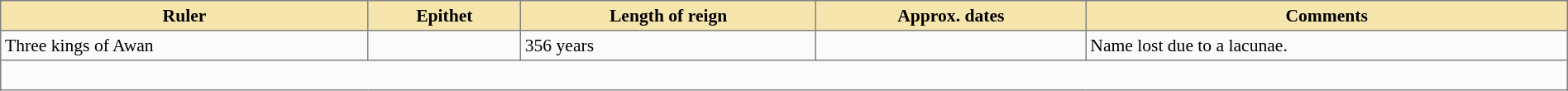<table class="nowraplinks" cellspacing="0" cellpadding="3" width="600px" rules="all" style="background:#fbfbfb; border-style: solid; border-width: 1px; font-size:90%; empty-cells:show; border-collapse:collapse; width:100%;">
<tr bgcolor="#F6E6AE">
<th>Ruler</th>
<th>Epithet</th>
<th>Length of reign</th>
<th>Approx. dates</th>
<th>Comments</th>
</tr>
<tr>
<td>Three kings of Awan</td>
<td></td>
<td>356 years</td>
<td></td>
<td>Name lost due to a lacunae.</td>
</tr>
<tr>
<td colspan="5"><br></td>
</tr>
</table>
